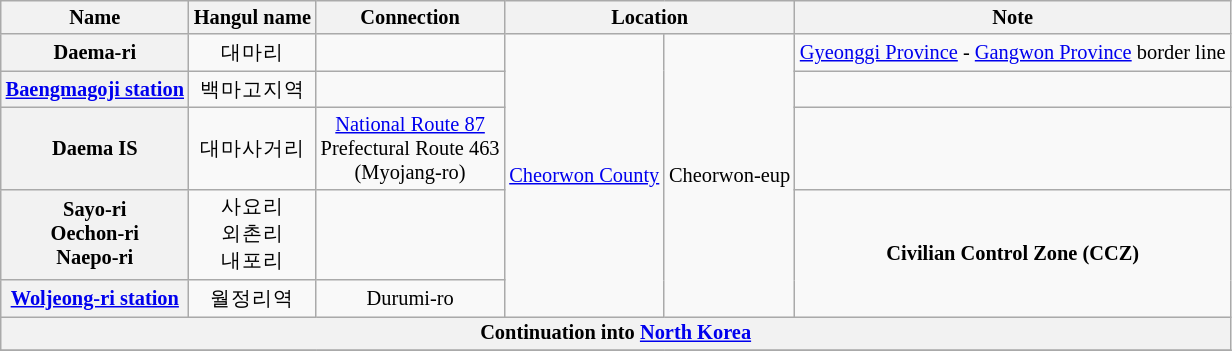<table class="wikitable" style="font-size: 85%; text-align: center;">
<tr>
<th>Name</th>
<th>Hangul name</th>
<th>Connection</th>
<th colspan="2">Location</th>
<th>Note</th>
</tr>
<tr>
<th>Daema-ri</th>
<td>대마리</td>
<td></td>
<td rowspan=5><a href='#'>Cheorwon County</a></td>
<td rowspan=5>Cheorwon-eup</td>
<td><a href='#'>Gyeonggi Province</a> - <a href='#'>Gangwon Province</a> border line</td>
</tr>
<tr>
<th><a href='#'>Baengmagoji station</a></th>
<td>백마고지역</td>
<td></td>
<td></td>
</tr>
<tr>
<th>Daema IS</th>
<td>대마사거리</td>
<td><a href='#'>National Route 87</a><br>Prefectural Route 463<br>(Myojang-ro)</td>
<td></td>
</tr>
<tr>
<th>Sayo-ri<br>Oechon-ri<br>Naepo-ri</th>
<td>사요리<br>외촌리<br>내포리</td>
<td></td>
<td rowspan=2><strong>Civilian Control Zone (CCZ)</strong></td>
</tr>
<tr>
<th><a href='#'>Woljeong-ri station</a></th>
<td>월정리역</td>
<td>Durumi-ro</td>
</tr>
<tr>
<th colspan=6>Continuation into <a href='#'>North Korea</a></th>
</tr>
<tr>
</tr>
</table>
